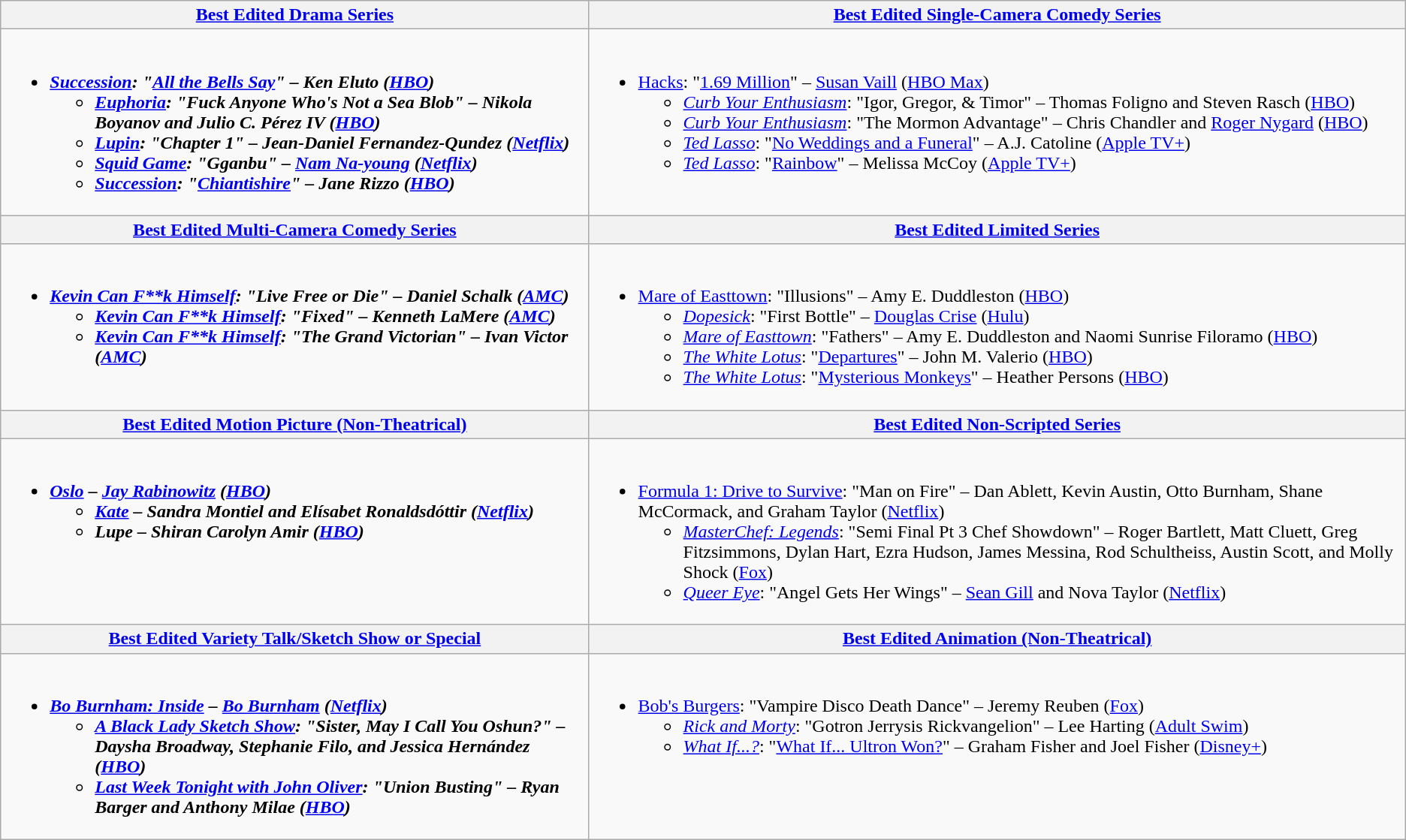<table class=wikitable style="width=100%">
<tr>
<th style="width=50%"><a href='#'>Best Edited Drama Series</a></th>
<th style="width=50%"><a href='#'>Best Edited Single-Camera Comedy Series</a></th>
</tr>
<tr>
<td valign="top"><br><ul><li><strong><em><a href='#'>Succession</a><em>: "<a href='#'>All the Bells Say</a>" – Ken Eluto (<a href='#'>HBO</a>)<strong><ul><li></em><a href='#'>Euphoria</a><em>: "Fuck Anyone Who's Not a Sea Blob" – Nikola Boyanov and Julio C. Pérez IV (<a href='#'>HBO</a>)</li><li></em><a href='#'>Lupin</a><em>: "Chapter 1" – Jean-Daniel Fernandez-Qundez (<a href='#'>Netflix</a>)</li><li></em><a href='#'>Squid Game</a><em>: "Gganbu" – <a href='#'>Nam Na-young</a> (<a href='#'>Netflix</a>)</li><li></em><a href='#'>Succession</a><em>: "<a href='#'>Chiantishire</a>" – Jane Rizzo (<a href='#'>HBO</a>)</li></ul></li></ul></td>
<td valign="top"><br><ul><li></em></strong><a href='#'>Hacks</a></em>: "<a href='#'>1.69 Million</a>" – <a href='#'>Susan Vaill</a> (<a href='#'>HBO Max</a>)</strong><ul><li><em><a href='#'>Curb Your Enthusiasm</a></em>: "Igor, Gregor, & Timor" – Thomas Foligno and Steven Rasch (<a href='#'>HBO</a>)</li><li><em><a href='#'>Curb Your Enthusiasm</a></em>: "The Mormon Advantage" – Chris Chandler and <a href='#'>Roger Nygard</a> (<a href='#'>HBO</a>)</li><li><em><a href='#'>Ted Lasso</a></em>: "<a href='#'>No Weddings and a Funeral</a>" – A.J. Catoline (<a href='#'>Apple TV+</a>)</li><li><em><a href='#'>Ted Lasso</a></em>: "<a href='#'>Rainbow</a>" – Melissa McCoy (<a href='#'>Apple TV+</a>)</li></ul></li></ul></td>
</tr>
<tr>
<th style="width=50%"><a href='#'>Best Edited Multi-Camera Comedy Series</a></th>
<th style="width=50%"><a href='#'>Best Edited Limited Series</a></th>
</tr>
<tr>
<td valign="top"><br><ul><li><strong><em><a href='#'>Kevin Can F**k Himself</a><em>: "Live Free or Die" – Daniel Schalk (<a href='#'>AMC</a>)<strong><ul><li></em><a href='#'>Kevin Can F**k Himself</a><em>: "Fixed" – Kenneth LaMere (<a href='#'>AMC</a>)</li><li></em><a href='#'>Kevin Can F**k Himself</a><em>: "The Grand Victorian" – Ivan Victor (<a href='#'>AMC</a>)</li></ul></li></ul></td>
<td valign="top"><br><ul><li></em></strong><a href='#'>Mare of Easttown</a></em>: "Illusions" – Amy E. Duddleston (<a href='#'>HBO</a>)</strong><ul><li><em><a href='#'>Dopesick</a></em>: "First Bottle" – <a href='#'>Douglas Crise</a> (<a href='#'>Hulu</a>)</li><li><em><a href='#'>Mare of Easttown</a></em>: "Fathers" – Amy E. Duddleston and Naomi Sunrise Filoramo (<a href='#'>HBO</a>)</li><li><em><a href='#'>The White Lotus</a></em>: "<a href='#'>Departures</a>" – John M. Valerio (<a href='#'>HBO</a>)</li><li><em><a href='#'>The White Lotus</a></em>: "<a href='#'>Mysterious Monkeys</a>" – Heather Persons (<a href='#'>HBO</a>)</li></ul></li></ul></td>
</tr>
<tr>
<th style="width=50%"><a href='#'>Best Edited Motion Picture (Non-Theatrical)</a></th>
<th style="width=50%"><a href='#'>Best Edited Non-Scripted Series</a></th>
</tr>
<tr>
<td valign="top"><br><ul><li><strong><em><a href='#'>Oslo</a><em> – <a href='#'>Jay Rabinowitz</a> (<a href='#'>HBO</a>)<strong><ul><li></em><a href='#'>Kate</a><em> – Sandra Montiel and Elísabet Ronaldsdóttir (<a href='#'>Netflix</a>)</li><li></em>Lupe<em> – Shiran Carolyn Amir (<a href='#'>HBO</a>)</li></ul></li></ul></td>
<td valign="top"><br><ul><li></em></strong><a href='#'>Formula 1: Drive to Survive</a></em>: "Man on Fire" – Dan Ablett, Kevin Austin, Otto Burnham, Shane McCormack, and Graham Taylor (<a href='#'>Netflix</a>)</strong><ul><li><em><a href='#'>MasterChef: Legends</a></em>: "Semi Final Pt 3 Chef Showdown" – Roger Bartlett, Matt Cluett, Greg Fitzsimmons, Dylan Hart, Ezra Hudson, James Messina, Rod Schultheiss, Austin Scott, and Molly Shock (<a href='#'>Fox</a>)</li><li><em><a href='#'>Queer Eye</a></em>: "Angel Gets Her Wings" – <a href='#'>Sean Gill</a> and Nova Taylor (<a href='#'>Netflix</a>)</li></ul></li></ul></td>
</tr>
<tr>
<th style="width=50%"><a href='#'>Best Edited Variety Talk/Sketch Show or Special</a></th>
<th style="width=50%"><a href='#'>Best Edited Animation (Non-Theatrical)</a></th>
</tr>
<tr>
<td valign="top"><br><ul><li><strong><em><a href='#'>Bo Burnham: Inside</a><em> – <a href='#'>Bo Burnham</a> (<a href='#'>Netflix</a>)<strong><ul><li></em><a href='#'>A Black Lady Sketch Show</a><em>: "Sister, May I Call You Oshun?" – Daysha Broadway, Stephanie Filo, and Jessica Hernández (<a href='#'>HBO</a>)</li><li></em><a href='#'>Last Week Tonight with John Oliver</a><em>: "Union Busting" – Ryan Barger and Anthony Milae (<a href='#'>HBO</a>)</li></ul></li></ul></td>
<td valign="top"><br><ul><li></em></strong><a href='#'>Bob's Burgers</a></em>: "Vampire Disco Death Dance" – Jeremy Reuben (<a href='#'>Fox</a>)</strong><ul><li><em><a href='#'>Rick and Morty</a></em>: "Gotron Jerrysis Rickvangelion" – Lee Harting (<a href='#'>Adult Swim</a>)</li><li><em><a href='#'>What If...?</a></em>: "<a href='#'>What If... Ultron Won?</a>" – Graham Fisher and Joel Fisher (<a href='#'>Disney+</a>)</li></ul></li></ul></td>
</tr>
</table>
